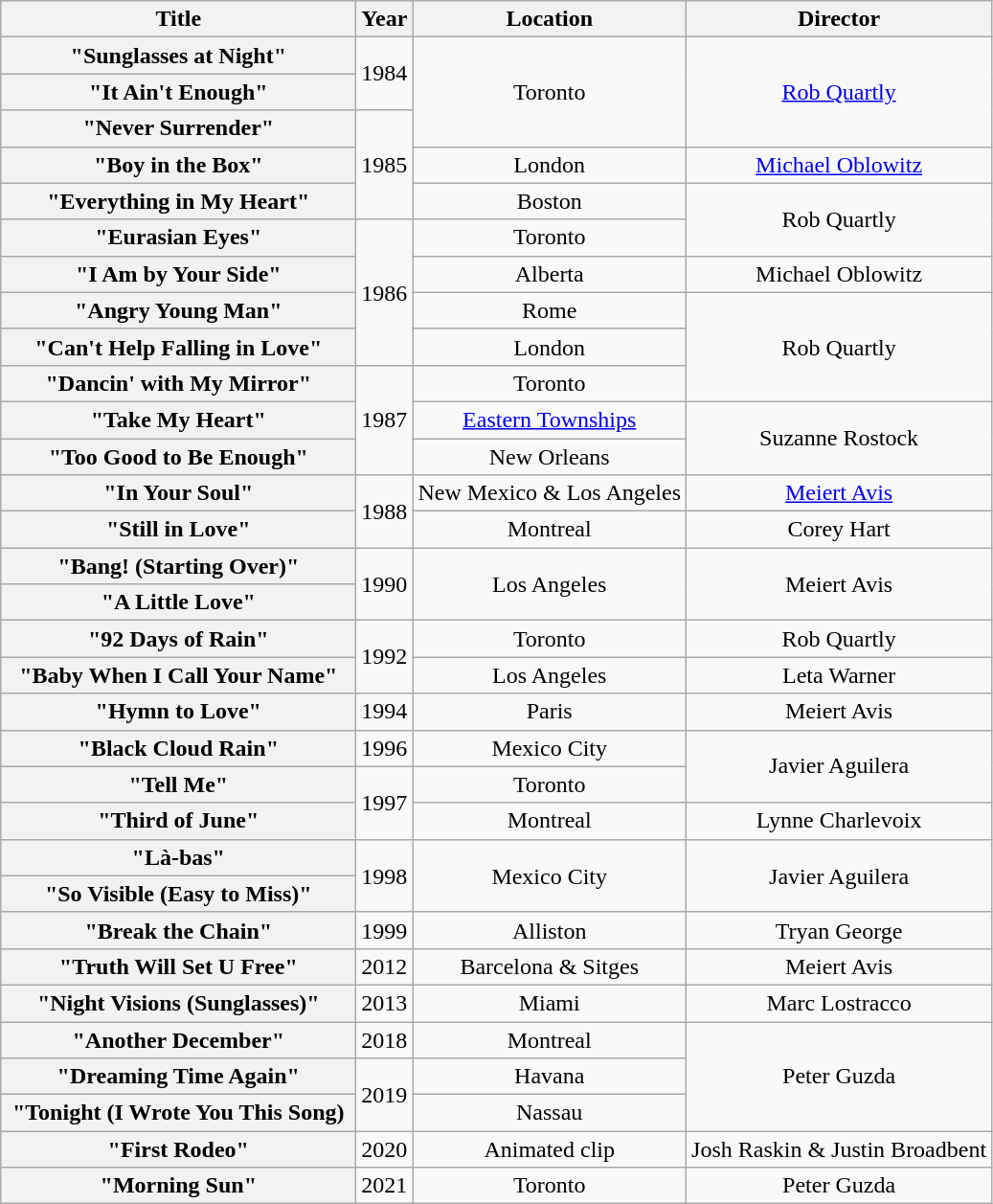<table class="wikitable plainrowheaders" style="text-align:center;">
<tr>
<th scope="col" style="width:15em;">Title</th>
<th scope="col">Year</th>
<th scope="col">Location</th>
<th scope="col">Director</th>
</tr>
<tr>
<th scope="row">"Sunglasses at Night"</th>
<td rowspan="2">1984</td>
<td rowspan="3">Toronto</td>
<td rowspan="3"><a href='#'>Rob Quartly</a></td>
</tr>
<tr>
<th scope="row">"It Ain't Enough"</th>
</tr>
<tr>
<th scope="row">"Never Surrender"</th>
<td rowspan="3">1985</td>
</tr>
<tr>
<th scope="row">"Boy in the Box"</th>
<td>London</td>
<td><a href='#'>Michael Oblowitz</a></td>
</tr>
<tr>
<th scope="row">"Everything in My Heart"</th>
<td>Boston</td>
<td rowspan="2">Rob Quartly</td>
</tr>
<tr>
<th scope="row">"Eurasian Eyes"</th>
<td rowspan="4">1986</td>
<td>Toronto</td>
</tr>
<tr>
<th scope="row">"I Am by Your Side"</th>
<td>Alberta</td>
<td>Michael Oblowitz</td>
</tr>
<tr>
<th scope="row">"Angry Young Man"</th>
<td>Rome</td>
<td rowspan="3">Rob Quartly</td>
</tr>
<tr>
<th scope="row">"Can't Help Falling in Love"</th>
<td>London</td>
</tr>
<tr>
<th scope="row">"Dancin' with My Mirror"</th>
<td rowspan="3">1987</td>
<td>Toronto</td>
</tr>
<tr>
<th scope="row">"Take My Heart"</th>
<td><a href='#'>Eastern Townships</a></td>
<td rowspan="2">Suzanne Rostock</td>
</tr>
<tr>
<th scope="row">"Too Good to Be Enough"</th>
<td>New Orleans</td>
</tr>
<tr>
<th scope="row">"In Your Soul"</th>
<td rowspan="2">1988</td>
<td>New Mexico & Los Angeles</td>
<td><a href='#'>Meiert Avis</a></td>
</tr>
<tr>
<th scope="row">"Still in Love"</th>
<td>Montreal</td>
<td>Corey Hart</td>
</tr>
<tr>
<th scope="row">"Bang! (Starting Over)"</th>
<td rowspan="2">1990</td>
<td rowspan="2">Los Angeles</td>
<td rowspan="2">Meiert Avis</td>
</tr>
<tr>
<th scope="row">"A Little Love"</th>
</tr>
<tr>
<th scope="row">"92 Days of Rain"</th>
<td rowspan="2">1992</td>
<td>Toronto</td>
<td>Rob Quartly</td>
</tr>
<tr>
<th scope="row">"Baby When I Call Your Name"</th>
<td>Los Angeles</td>
<td>Leta Warner</td>
</tr>
<tr>
<th scope="row">"Hymn to Love"</th>
<td>1994</td>
<td>Paris</td>
<td>Meiert Avis</td>
</tr>
<tr>
<th scope="row">"Black Cloud Rain"</th>
<td>1996</td>
<td>Mexico City</td>
<td rowspan="2">Javier Aguilera</td>
</tr>
<tr>
<th scope="row">"Tell Me"</th>
<td rowspan="2">1997</td>
<td>Toronto</td>
</tr>
<tr>
<th scope="row">"Third of June"</th>
<td>Montreal</td>
<td>Lynne Charlevoix</td>
</tr>
<tr>
<th scope="row">"Là-bas"</th>
<td rowspan="2">1998</td>
<td rowspan="2">Mexico City</td>
<td rowspan="2">Javier Aguilera</td>
</tr>
<tr>
<th scope="row">"So Visible (Easy to Miss)"</th>
</tr>
<tr>
<th scope="row">"Break the Chain"</th>
<td>1999</td>
<td>Alliston</td>
<td>Tryan George</td>
</tr>
<tr>
<th scope="row">"Truth Will Set U Free"</th>
<td>2012</td>
<td>Barcelona & Sitges</td>
<td>Meiert Avis</td>
</tr>
<tr>
<th scope="row">"Night Visions (Sunglasses)"</th>
<td>2013</td>
<td>Miami</td>
<td>Marc Lostracco</td>
</tr>
<tr>
<th scope="row">"Another December"</th>
<td>2018</td>
<td>Montreal</td>
<td rowspan="3">Peter Guzda</td>
</tr>
<tr>
<th scope="row">"Dreaming Time Again"</th>
<td rowspan="2">2019</td>
<td>Havana</td>
</tr>
<tr>
<th scope="row">"Tonight (I Wrote You This Song)</th>
<td>Nassau</td>
</tr>
<tr>
<th scope="row">"First Rodeo"</th>
<td>2020</td>
<td>Animated clip</td>
<td>Josh Raskin & Justin Broadbent</td>
</tr>
<tr>
<th scope="row">"Morning Sun"</th>
<td>2021</td>
<td>Toronto</td>
<td>Peter Guzda</td>
</tr>
</table>
